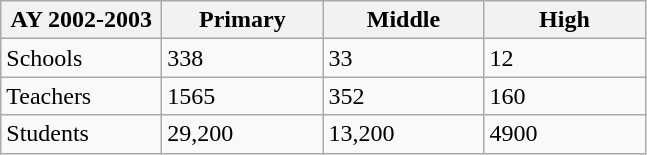<table class="wikitable" border="1">
<tr>
<th width="100">AY 2002-2003</th>
<th width="100">Primary</th>
<th width="100">Middle</th>
<th width="100">High</th>
</tr>
<tr>
<td>Schools</td>
<td>338</td>
<td>33</td>
<td>12</td>
</tr>
<tr>
<td>Teachers</td>
<td>1565</td>
<td>352</td>
<td>160</td>
</tr>
<tr>
<td>Students</td>
<td>29,200</td>
<td>13,200</td>
<td>4900</td>
</tr>
</table>
